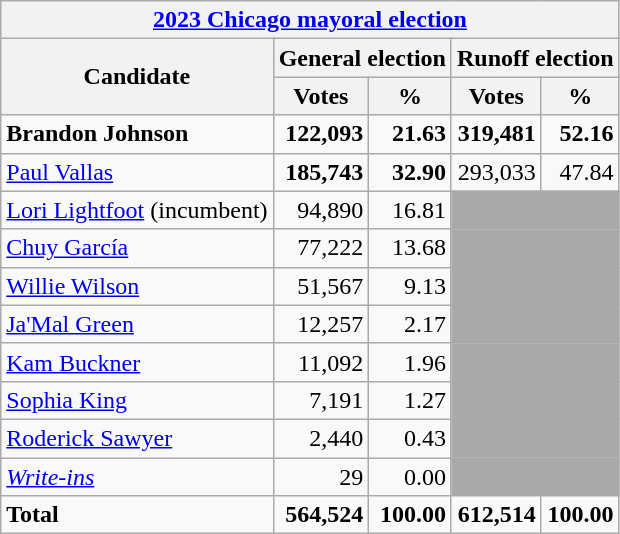<table class="wikitable">
<tr>
<th colspan=5><a href='#'>2023 Chicago mayoral election</a></th>
</tr>
<tr>
<th colspan="1" rowspan="2">Candidate</th>
<th colspan="2">General election</th>
<th colspan="2">Runoff election</th>
</tr>
<tr>
<th>Votes</th>
<th>%</th>
<th>Votes</th>
<th>%</th>
</tr>
<tr>
<td><strong>Brandon Johnson</strong></td>
<td align="right"><strong>122,093</strong></td>
<td align="right"><strong>21.63</strong></td>
<td align="right"><strong>319,481</strong></td>
<td align="right"><strong>52.16</strong></td>
</tr>
<tr>
<td><a href='#'>Paul Vallas</a></td>
<td align="right"><strong>185,743</strong></td>
<td align="right"><strong>32.90</strong></td>
<td align="right">293,033</td>
<td align="right">47.84</td>
</tr>
<tr>
<td><a href='#'>Lori Lightfoot</a> (incumbent)</td>
<td align="right">94,890</td>
<td align="right">16.81</td>
<td colspan=2 bgcolor=darkgray></td>
</tr>
<tr>
<td><a href='#'>Chuy García</a></td>
<td align="right">77,222</td>
<td align="right">13.68</td>
<td colspan=2 bgcolor=darkgray></td>
</tr>
<tr>
<td><a href='#'>Willie Wilson</a></td>
<td align="right">51,567</td>
<td align="right">9.13</td>
<td colspan=2 bgcolor=darkgray></td>
</tr>
<tr>
<td><a href='#'>Ja'Mal Green</a></td>
<td align="right">12,257</td>
<td align="right">2.17</td>
<td colspan=2 bgcolor=darkgray></td>
</tr>
<tr>
<td><a href='#'>Kam Buckner</a></td>
<td align="right">11,092</td>
<td align="right">1.96</td>
<td colspan=2 bgcolor=darkgray></td>
</tr>
<tr>
<td><a href='#'>Sophia King</a></td>
<td align="right">7,191</td>
<td align="right">1.27</td>
<td colspan=2 bgcolor=darkgray></td>
</tr>
<tr>
<td><a href='#'>Roderick Sawyer</a></td>
<td align="right">2,440</td>
<td align="right">0.43</td>
<td colspan=2 bgcolor=darkgray></td>
</tr>
<tr>
<td><em><a href='#'>Write-ins</a></em></td>
<td align="right">29</td>
<td align="right">0.00</td>
<td colspan=2 bgcolor=darkgray></td>
</tr>
<tr>
<td><strong>Total</strong></td>
<td align="right"><strong>564,524</strong></td>
<td align="right"><strong>100.00</strong></td>
<td align="right"><strong>612,514</strong></td>
<td align="right"><strong>100.00</strong></td>
</tr>
</table>
